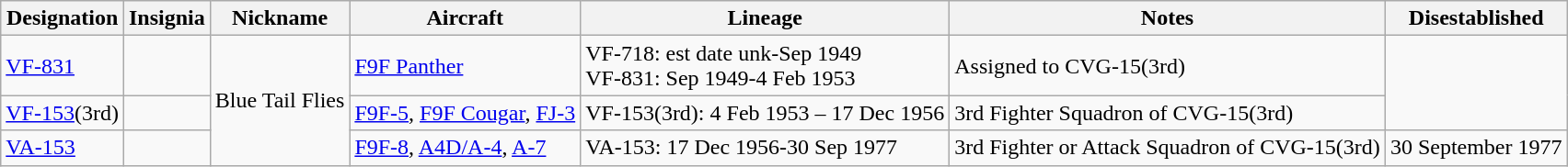<table class="wikitable">
<tr>
<th>Designation</th>
<th>Insignia</th>
<th>Nickname</th>
<th>Aircraft</th>
<th>Lineage</th>
<th>Notes</th>
<th>Disestablished</th>
</tr>
<tr>
<td><a href='#'>VF-831</a></td>
<td></td>
<td Rowspan="3">Blue Tail Flies</td>
<td><a href='#'>F9F Panther</a></td>
<td>VF-718: est date unk-Sep 1949<br>VF-831: Sep 1949-4 Feb 1953</td>
<td>Assigned to CVG-15(3rd)</td>
</tr>
<tr>
<td><a href='#'>VF-153</a>(3rd)</td>
<td></td>
<td><a href='#'>F9F-5</a>, <a href='#'>F9F Cougar</a>, <a href='#'>FJ-3</a></td>
<td style="white-space: nowrap;">VF-153(3rd): 4 Feb 1953 – 17 Dec 1956</td>
<td>3rd Fighter Squadron of CVG-15(3rd)</td>
</tr>
<tr>
<td><a href='#'>VA-153</a></td>
<td></td>
<td><a href='#'>F9F-8</a>, <a href='#'>A4D/A-4</a>, <a href='#'>A-7</a></td>
<td>VA-153: 17 Dec 1956-30 Sep 1977</td>
<td>3rd Fighter or Attack Squadron of CVG-15(3rd)</td>
<td>30 September 1977</td>
</tr>
</table>
